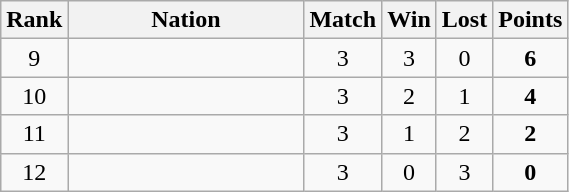<table class="wikitable" style="text-align: center;">
<tr>
<th width=20>Rank</th>
<th width=150>Nation</th>
<th width=20>Match</th>
<th width=20>Win</th>
<th width=20>Lost</th>
<th width=20>Points</th>
</tr>
<tr>
<td>9</td>
<td style="text-align:left;"></td>
<td>3</td>
<td>3</td>
<td>0</td>
<td><strong>6</strong></td>
</tr>
<tr>
<td>10</td>
<td style="text-align:left;"></td>
<td>3</td>
<td>2</td>
<td>1</td>
<td><strong>4</strong></td>
</tr>
<tr>
<td>11</td>
<td style="text-align:left;"></td>
<td>3</td>
<td>1</td>
<td>2</td>
<td><strong>2</strong></td>
</tr>
<tr>
<td>12</td>
<td style="text-align:left;"></td>
<td>3</td>
<td>0</td>
<td>3</td>
<td><strong>0</strong></td>
</tr>
</table>
